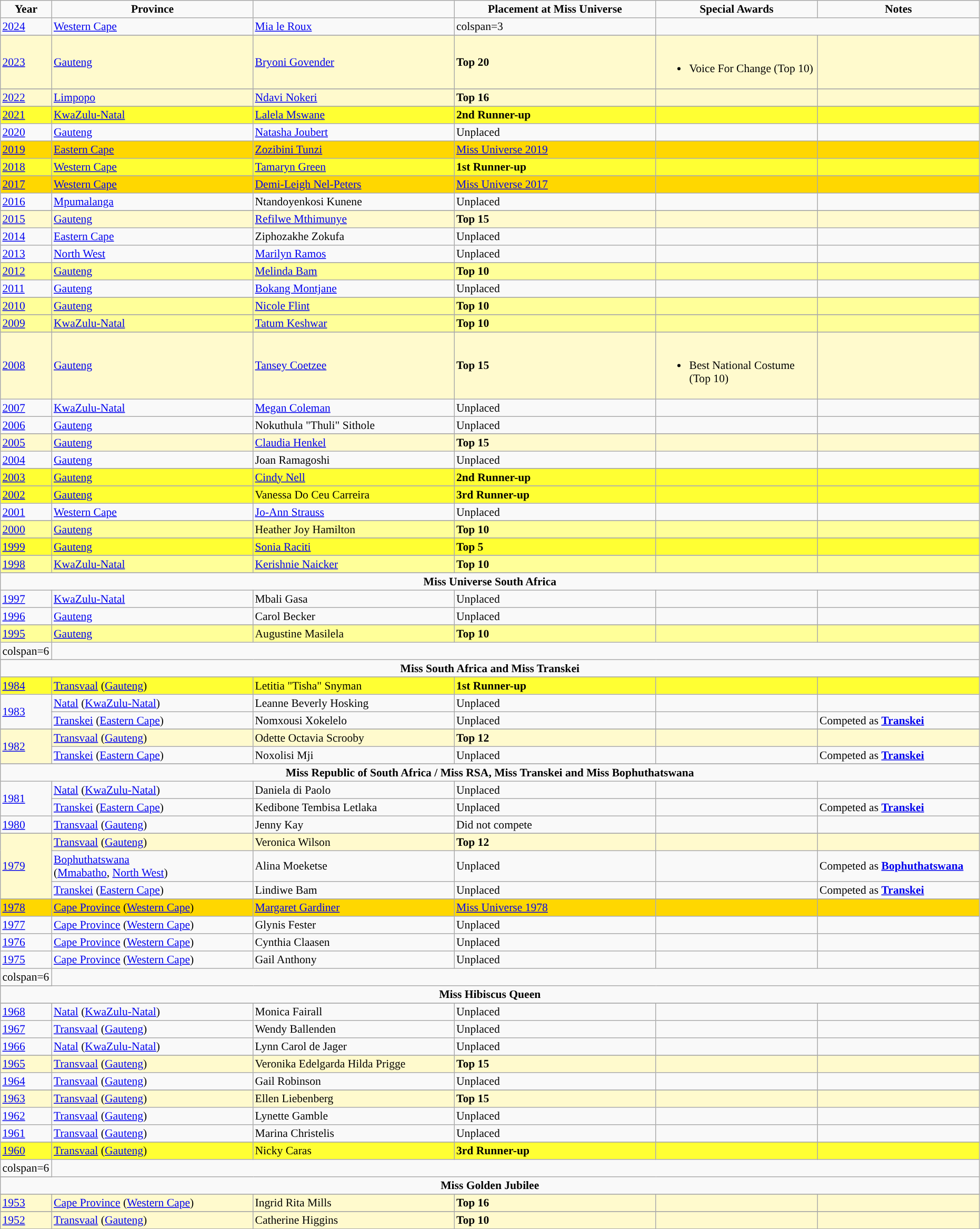<table class="sortable" border="5" cellpadding="2" cellspacing="0" align=" 0 1em 0 0" style="background: #f9f9f9; border: 1px #aaa solid; border-collapse: collapse; font-size: 90%">
<tr>
<th width="60">Year</th>
<th width="250">Province</th>
<th width="250"></th>
<th width="250">Placement at Miss Universe</th>
<th width="200">Special Awards</th>
<th width="200">Notes</th>
</tr>
<tr>
<td><a href='#'>2024</a></td>
<td><a href='#'>Western Cape</a></td>
<td><a href='#'>Mia le Roux</a></td>
<td>colspan=3 </td>
</tr>
<tr>
</tr>
<tr style="background-color:#FFFACD">
<td><a href='#'>2023</a></td>
<td><a href='#'>Gauteng</a></td>
<td><a href='#'>Bryoni Govender</a></td>
<td><strong>Top 20</strong></td>
<td align="left"><br><ul><li>Voice For Change (Top 10)</li></ul></td>
<td></td>
</tr>
<tr>
</tr>
<tr style="background-color:#FFFACD">
<td><a href='#'>2022</a></td>
<td><a href='#'>Limpopo</a></td>
<td><a href='#'>Ndavi Nokeri</a></td>
<td><strong>Top 16</strong></td>
<td></td>
<td></td>
</tr>
<tr>
</tr>
<tr style="background-color:#FFFF33;">
<td><a href='#'>2021</a></td>
<td><a href='#'>KwaZulu-Natal</a></td>
<td><a href='#'>Lalela Mswane</a></td>
<td><strong>2nd Runner-up</strong></td>
<td></td>
<td></td>
</tr>
<tr>
<td><a href='#'>2020</a></td>
<td><a href='#'>Gauteng</a></td>
<td><a href='#'>Natasha Joubert</a></td>
<td>Unplaced</td>
<td></td>
<td></td>
</tr>
<tr style="background-color:gold; ">
<td><a href='#'>2019</a></td>
<td><a href='#'>Eastern Cape</a></td>
<td><a href='#'>Zozibini Tunzi</a></td>
<td><a href='#'>Miss Universe 2019</a></td>
<td></td>
<td></td>
</tr>
<tr style="background-color:#FFFF33;">
<td><a href='#'>2018</a></td>
<td><a href='#'>Western Cape</a></td>
<td><a href='#'>Tamaryn Green</a></td>
<td><strong>1st Runner-up</strong></td>
<td></td>
<td></td>
</tr>
<tr>
</tr>
<tr style="background-color:gold; ">
<td><a href='#'>2017</a></td>
<td><a href='#'>Western Cape</a></td>
<td><a href='#'>Demi-Leigh Nel-Peters</a></td>
<td><a href='#'>Miss Universe 2017</a></td>
<td></td>
<td></td>
</tr>
<tr>
<td><a href='#'>2016</a></td>
<td><a href='#'>Mpumalanga</a></td>
<td>Ntandoyenkosi Kunene</td>
<td>Unplaced</td>
<td></td>
<td></td>
</tr>
<tr>
</tr>
<tr style="background-color:#FFFACD;">
<td><a href='#'>2015</a></td>
<td><a href='#'>Gauteng</a></td>
<td><a href='#'>Refilwe Mthimunye</a></td>
<td><strong>Top 15</strong></td>
<td></td>
<td></td>
</tr>
<tr>
<td><a href='#'>2014</a></td>
<td><a href='#'>Eastern Cape</a></td>
<td>Ziphozakhe Zokufa </td>
<td>Unplaced</td>
<td></td>
<td></td>
</tr>
<tr>
<td><a href='#'>2013</a></td>
<td><a href='#'>North West</a></td>
<td><a href='#'>Marilyn Ramos</a></td>
<td>Unplaced</td>
<td></td>
<td></td>
</tr>
<tr>
</tr>
<tr style="background-color:#FFFF99;">
<td><a href='#'>2012</a></td>
<td><a href='#'>Gauteng</a></td>
<td><a href='#'>Melinda Bam</a></td>
<td><strong>Top 10</strong></td>
<td></td>
<td></td>
</tr>
<tr>
<td><a href='#'>2011</a></td>
<td><a href='#'>Gauteng</a></td>
<td><a href='#'>Bokang Montjane</a></td>
<td>Unplaced</td>
<td></td>
<td></td>
</tr>
<tr>
</tr>
<tr style="background-color:#FFFF99;">
<td><a href='#'>2010</a></td>
<td><a href='#'>Gauteng</a></td>
<td><a href='#'>Nicole Flint</a></td>
<td><strong>Top 10</strong></td>
<td></td>
<td></td>
</tr>
<tr>
</tr>
<tr style="background-color:#FFFF99;">
<td><a href='#'>2009</a></td>
<td><a href='#'>KwaZulu-Natal</a></td>
<td><a href='#'>Tatum Keshwar</a></td>
<td><strong>Top 10</strong></td>
<td></td>
<td></td>
</tr>
<tr>
</tr>
<tr style="background-color:#FFFACD;">
<td><a href='#'>2008</a></td>
<td><a href='#'>Gauteng</a></td>
<td><a href='#'>Tansey Coetzee</a></td>
<td><strong>Top 15</strong></td>
<td align="left"><br><ul><li>Best National Costume (Top 10)</li></ul></td>
<td></td>
</tr>
<tr>
<td><a href='#'>2007</a></td>
<td><a href='#'>KwaZulu-Natal</a></td>
<td><a href='#'>Megan Coleman</a></td>
<td>Unplaced</td>
<td></td>
<td></td>
</tr>
<tr>
<td><a href='#'>2006</a></td>
<td><a href='#'>Gauteng</a></td>
<td>Nokuthula "Thuli" Sithole</td>
<td>Unplaced</td>
<td></td>
<td></td>
</tr>
<tr>
</tr>
<tr style="background-color:#FFFACD;">
<td><a href='#'>2005</a></td>
<td><a href='#'>Gauteng</a></td>
<td><a href='#'>Claudia Henkel</a></td>
<td><strong>Top 15</strong></td>
<td></td>
<td></td>
</tr>
<tr>
<td><a href='#'>2004</a></td>
<td><a href='#'>Gauteng</a></td>
<td>Joan Ramagoshi</td>
<td>Unplaced</td>
<td></td>
<td></td>
</tr>
<tr>
</tr>
<tr style="background-color:#FFFF33;">
<td><a href='#'>2003</a></td>
<td><a href='#'>Gauteng</a></td>
<td><a href='#'>Cindy Nell</a></td>
<td><strong>2nd Runner-up</strong></td>
<td></td>
<td></td>
</tr>
<tr>
</tr>
<tr style="background-color:#FFFF33;">
<td><a href='#'>2002</a></td>
<td><a href='#'>Gauteng</a></td>
<td>Vanessa Do Ceu Carreira</td>
<td><strong>3rd Runner-up</strong></td>
<td></td>
<td></td>
</tr>
<tr>
<td><a href='#'>2001</a></td>
<td><a href='#'>Western Cape</a></td>
<td><a href='#'>Jo-Ann Strauss</a></td>
<td>Unplaced</td>
<td></td>
<td></td>
</tr>
<tr>
</tr>
<tr style="background-color:#FFFF99;">
<td><a href='#'>2000</a></td>
<td><a href='#'>Gauteng</a></td>
<td>Heather Joy Hamilton</td>
<td><strong>Top 10</strong></td>
<td></td>
<td></td>
</tr>
<tr>
</tr>
<tr style="background-color:#FFFF33;">
<td><a href='#'>1999</a></td>
<td><a href='#'>Gauteng</a></td>
<td><a href='#'>Sonia Raciti</a></td>
<td><strong>Top 5</strong></td>
<td></td>
<td></td>
</tr>
<tr>
</tr>
<tr style="background-color:#FFFF99;">
<td><a href='#'>1998</a></td>
<td><a href='#'>KwaZulu-Natal</a></td>
<td><a href='#'>Kerishnie Naicker</a></td>
<td><strong>Top 10</strong></td>
<td></td>
<td></td>
</tr>
<tr>
</tr>
<tr align="center">
<th colspan="6">Miss Universe South Africa</th>
</tr>
<tr>
<td><a href='#'>1997</a></td>
<td><a href='#'>KwaZulu-Natal</a></td>
<td>Mbali Gasa</td>
<td>Unplaced</td>
<td></td>
<td></td>
</tr>
<tr>
<td><a href='#'>1996</a></td>
<td><a href='#'>Gauteng</a></td>
<td>Carol Becker</td>
<td>Unplaced</td>
<td></td>
<td></td>
</tr>
<tr>
</tr>
<tr style="background-color:#FFFF99;">
<td><a href='#'>1995</a></td>
<td><a href='#'>Gauteng</a></td>
<td>Augustine Masilela</td>
<td><strong>Top 10</strong></td>
<td></td>
<td></td>
</tr>
<tr>
<td>colspan=6 </td>
</tr>
<tr>
</tr>
<tr align="center">
<th colspan="6">Miss South Africa and Miss Transkei</th>
</tr>
<tr>
</tr>
<tr style="background-color:#FFFF33;">
<td><a href='#'>1984</a></td>
<td><a href='#'>Transvaal</a> (<a href='#'>Gauteng</a>) </td>
<td>Letitia "Tisha" Snyman</td>
<td><strong>1st Runner-up</strong></td>
<td></td>
<td></td>
</tr>
<tr>
<td rowspan=2><a href='#'>1983</a></td>
<td><a href='#'>Natal</a> (<a href='#'>KwaZulu-Natal</a>) </td>
<td>Leanne Beverly Hosking</td>
<td>Unplaced</td>
<td></td>
<td></td>
</tr>
<tr>
<td><a href='#'>Transkei</a> (<a href='#'>Eastern Cape</a>) </td>
<td>Nomxousi Xokelelo</td>
<td>Unplaced</td>
<td></td>
<td>Competed as <strong><a href='#'>Transkei</a></strong></td>
</tr>
<tr>
</tr>
<tr style="background-color:#FFFACD;">
<td rowspan=2><a href='#'>1982</a></td>
<td><a href='#'>Transvaal</a> (<a href='#'>Gauteng</a>)</td>
<td>Odette Octavia Scrooby</td>
<td><strong>Top 12</strong></td>
<td></td>
<td></td>
</tr>
<tr>
<td><a href='#'>Transkei</a> (<a href='#'>Eastern Cape</a>) </td>
<td>Noxolisi Mji</td>
<td>Unplaced</td>
<td></td>
<td>Competed as <strong><a href='#'>Transkei</a></strong></td>
</tr>
<tr>
</tr>
<tr align="center">
<th colspan="6">Miss Republic of South Africa / Miss RSA, Miss Transkei and Miss Bophuthatswana</th>
</tr>
<tr>
<td rowspan=2><a href='#'>1981</a></td>
<td><a href='#'>Natal</a> (<a href='#'>KwaZulu-Natal</a>)</td>
<td>Daniela di Paolo</td>
<td>Unplaced</td>
<td></td>
<td></td>
</tr>
<tr>
<td><a href='#'>Transkei</a> (<a href='#'>Eastern Cape</a>)</td>
<td>Kedibone Tembisa Letlaka</td>
<td>Unplaced</td>
<td></td>
<td>Competed as <strong><a href='#'>Transkei</a></strong></td>
</tr>
<tr>
<td><a href='#'>1980</a></td>
<td><a href='#'>Transvaal</a> (<a href='#'>Gauteng</a>)</td>
<td>Jenny Kay</td>
<td>Did not compete</td>
<td></td>
<td></td>
</tr>
<tr>
</tr>
<tr style="background-color:#FFFACD;">
<td rowspan=3><a href='#'>1979</a></td>
<td><a href='#'>Transvaal</a> (<a href='#'>Gauteng</a>) </td>
<td>Veronica Wilson</td>
<td><strong>Top 12</strong></td>
<td></td>
<td></td>
</tr>
<tr>
<td><a href='#'>Bophuthatswana</a><br>(<a href='#'>Mmabatho</a>, <a href='#'>North West</a>) </td>
<td>Alina Moeketse</td>
<td>Unplaced</td>
<td></td>
<td>Competed as <strong><a href='#'>Bophuthatswana</a></strong></td>
</tr>
<tr>
<td><a href='#'>Transkei</a> (<a href='#'>Eastern Cape</a>) </td>
<td>Lindiwe Bam</td>
<td>Unplaced</td>
<td></td>
<td>Competed as <strong><a href='#'>Transkei</a></strong></td>
</tr>
<tr>
</tr>
<tr style="background-color:gold; ">
<td><a href='#'>1978</a></td>
<td><a href='#'>Cape Province</a> (<a href='#'>Western Cape</a>)</td>
<td><a href='#'>Margaret Gardiner</a></td>
<td><a href='#'>Miss Universe 1978</a></td>
<td></td>
<td></td>
</tr>
<tr>
<td><a href='#'>1977</a></td>
<td><a href='#'>Cape Province</a> (<a href='#'>Western Cape</a>)</td>
<td>Glynis Fester</td>
<td>Unplaced</td>
<td></td>
<td></td>
</tr>
<tr>
<td><a href='#'>1976</a></td>
<td><a href='#'>Cape Province</a> (<a href='#'>Western Cape</a>)</td>
<td>Cynthia Claasen</td>
<td>Unplaced</td>
<td></td>
<td></td>
</tr>
<tr>
<td><a href='#'>1975</a></td>
<td><a href='#'>Cape Province</a> (<a href='#'>Western Cape</a>)</td>
<td>Gail Anthony</td>
<td>Unplaced</td>
<td></td>
<td></td>
</tr>
<tr>
<td>colspan=6 </td>
</tr>
<tr>
</tr>
<tr align="center">
<th colspan="6">Miss Hibiscus Queen</th>
</tr>
<tr>
</tr>
<tr>
<td><a href='#'>1968</a></td>
<td><a href='#'>Natal</a> (<a href='#'>KwaZulu-Natal</a>)</td>
<td>Monica Fairall</td>
<td>Unplaced</td>
<td></td>
<td></td>
</tr>
<tr>
<td><a href='#'>1967</a></td>
<td><a href='#'>Transvaal</a> (<a href='#'>Gauteng</a>)</td>
<td>Wendy Ballenden</td>
<td>Unplaced</td>
<td></td>
<td></td>
</tr>
<tr>
<td><a href='#'>1966</a></td>
<td><a href='#'>Natal</a> (<a href='#'>KwaZulu-Natal</a>)</td>
<td>Lynn Carol de Jager</td>
<td>Unplaced</td>
<td></td>
<td></td>
</tr>
<tr>
</tr>
<tr style="background-color:#FFFACD;">
<td><a href='#'>1965</a></td>
<td><a href='#'>Transvaal</a> (<a href='#'>Gauteng</a>)</td>
<td>Veronika Edelgarda Hilda Prigge</td>
<td><strong>Top 15</strong></td>
<td></td>
<td></td>
</tr>
<tr>
<td><a href='#'>1964</a></td>
<td><a href='#'>Transvaal</a> (<a href='#'>Gauteng</a>)</td>
<td>Gail Robinson</td>
<td>Unplaced</td>
<td></td>
<td></td>
</tr>
<tr>
</tr>
<tr style="background-color:#FFFACD;">
<td><a href='#'>1963</a></td>
<td><a href='#'>Transvaal</a> (<a href='#'>Gauteng</a>)</td>
<td>Ellen Liebenberg</td>
<td><strong>Top 15</strong></td>
<td></td>
<td></td>
</tr>
<tr>
<td><a href='#'>1962</a></td>
<td><a href='#'>Transvaal</a> (<a href='#'>Gauteng</a>)</td>
<td>Lynette Gamble</td>
<td>Unplaced</td>
<td></td>
<td></td>
</tr>
<tr>
<td><a href='#'>1961</a></td>
<td><a href='#'>Transvaal</a> (<a href='#'>Gauteng</a>)</td>
<td>Marina Christelis</td>
<td>Unplaced</td>
<td></td>
<td></td>
</tr>
<tr>
</tr>
<tr style="background-color:#FFFF33;">
<td><a href='#'>1960</a></td>
<td><a href='#'>Transvaal</a> (<a href='#'>Gauteng</a>)</td>
<td>Nicky Caras</td>
<td><strong>3rd Runner-up</strong></td>
<td></td>
<td></td>
</tr>
<tr>
<td>colspan=6 </td>
</tr>
<tr>
</tr>
<tr align="center">
<th colspan="6">Miss Golden Jubilee</th>
</tr>
<tr>
</tr>
<tr style="background-color:#FFFACD;">
<td><a href='#'>1953</a></td>
<td><a href='#'>Cape Province</a> (<a href='#'>Western Cape</a>)</td>
<td>Ingrid Rita Mills</td>
<td><strong>Top 16</strong></td>
<td></td>
<td></td>
</tr>
<tr>
</tr>
<tr style="background-color:#FFFACD;">
<td><a href='#'>1952</a></td>
<td><a href='#'>Transvaal</a> (<a href='#'>Gauteng</a>)</td>
<td>Catherine Higgins</td>
<td><strong>Top 10</strong></td>
<td></td>
<td></td>
</tr>
<tr>
</tr>
</table>
